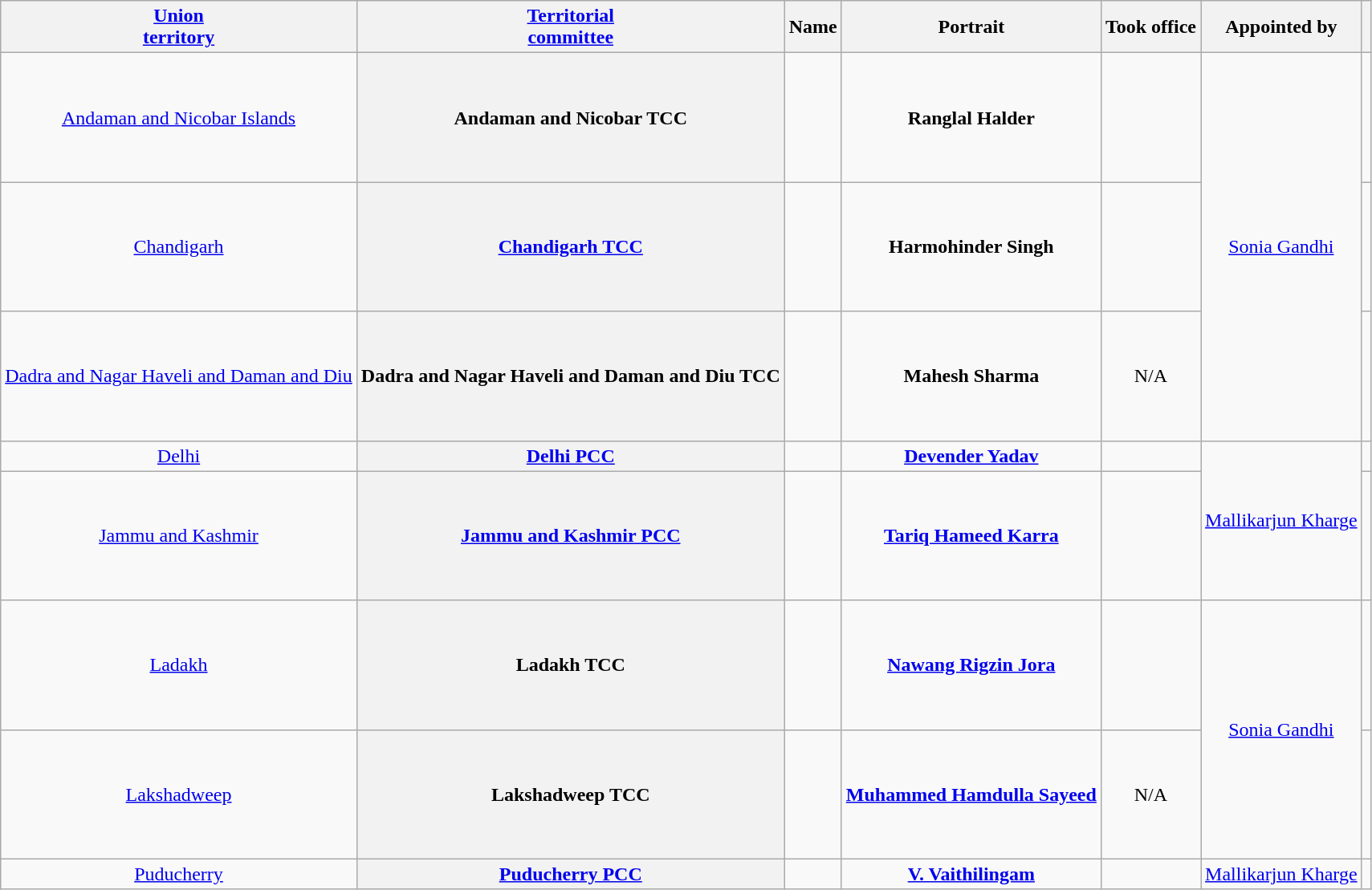<table class="sortable wikitable" style="text-align:center">
<tr>
<th scope=col><a href='#'>Union<br>territory</a></th>
<th scope=col><a href='#'>Territorial<br>committee</a></th>
<th scope=col class="sortable">Name</th>
<th scope=col class="unsortable">Portrait</th>
<th scope=col>Took office</th>
<th scope=col>Appointed by</th>
<th scope=col class="unsortable"></th>
</tr>
<tr>
<td><a href='#'>Andaman and Nicobar Islands</a></td>
<th scope=row>Andaman and Nicobar TCC</th>
<td align="center" height="100px"></td>
<td><strong>Ranglal Halder</strong></td>
<td><br></td>
<td rowspan="3"><a href='#'>Sonia Gandhi</a></td>
<td></td>
</tr>
<tr>
<td><a href='#'>Chandigarh</a></td>
<th scope=row><a href='#'>Chandigarh TCC</a></th>
<td align="center" height="100px"></td>
<td><strong>Harmohinder Singh</strong></td>
<td><br></td>
<td></td>
</tr>
<tr>
<td><a href='#'>Dadra and Nagar Haveli and Daman and Diu</a></td>
<th scope=row>Dadra and Nagar Haveli and Daman and Diu TCC</th>
<td align="center" height="100px"></td>
<td><strong>Mahesh Sharma</strong></td>
<td>N/A</td>
<td></td>
</tr>
<tr>
<td><a href='#'>Delhi</a></td>
<th scope=row><a href='#'>Delhi PCC</a></th>
<td></td>
<td><strong><a href='#'>Devender Yadav</a></strong></td>
<td><br></td>
<td rowspan="2"><a href='#'>Mallikarjun Kharge</a></td>
<td></td>
</tr>
<tr>
<td><a href='#'>Jammu and Kashmir</a></td>
<th scope=row><a href='#'>Jammu and Kashmir PCC</a></th>
<td align="center" height="100px"></td>
<td><strong><a href='#'>Tariq Hameed Karra</a></strong></td>
<td><br></td>
<td></td>
</tr>
<tr>
<td><a href='#'>Ladakh</a></td>
<th scope=row>Ladakh TCC</th>
<td align="center" height="100px"></td>
<td><strong><a href='#'>Nawang Rigzin Jora</a></strong></td>
<td><br></td>
<td rowspan="2"><a href='#'>Sonia Gandhi</a></td>
<td></td>
</tr>
<tr>
<td><a href='#'>Lakshadweep</a></td>
<th scope=row>Lakshadweep TCC</th>
<td align="center" height="100px"></td>
<td><strong><a href='#'>Muhammed Hamdulla Sayeed</a></strong></td>
<td>N/A</td>
<td></td>
</tr>
<tr>
<td><a href='#'>Puducherry</a></td>
<th scope=row><a href='#'>Puducherry PCC</a></th>
<td></td>
<td><strong><a href='#'>V. Vaithilingam</a></strong></td>
<td><br></td>
<td><a href='#'>Mallikarjun Kharge</a></td>
<td></td>
</tr>
</table>
